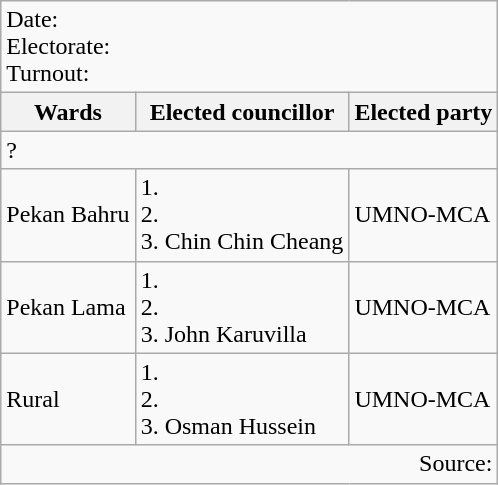<table class=wikitable>
<tr>
<td colspan=3>Date: <br>Electorate: <br>Turnout:</td>
</tr>
<tr>
<th>Wards</th>
<th>Elected councillor</th>
<th>Elected party</th>
</tr>
<tr>
<td colspan=3>? </td>
</tr>
<tr>
<td>Pekan Bahru</td>
<td>1.<br>2.<br>3. Chin Chin Cheang</td>
<td>UMNO-MCA</td>
</tr>
<tr>
<td>Pekan Lama</td>
<td>1.<br>2.<br>3. John Karuvilla</td>
<td>UMNO-MCA</td>
</tr>
<tr>
<td>Rural</td>
<td>1.<br>2.<br>3. Osman Hussein</td>
<td>UMNO-MCA</td>
</tr>
<tr>
<td colspan=3 align=right>Source:</td>
</tr>
</table>
